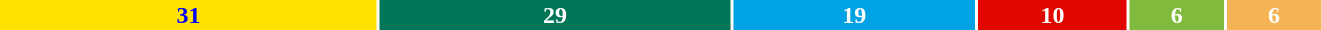<table style="width:70%; font-weight:bold; text-align:center">
<tr>
<td style="background:#FFE200; width:28%; color:#0000FF">31</td>
<td style="background:#007557; width:26%; color:white">29</td>
<td style="background:#00A2E6; width:18%; color:white">19</td>
<td style="background:#E10600; width:11%; color:white">10</td>
<td style="background:#80BB3D; width:7%; color:white">6</td>
<td style="background:#F5B453; width:7%; color:white">6</td>
</tr>
<tr>
<td><a href='#'></a></td>
<td><a href='#'></a></td>
<td><a href='#'></a></td>
<td><a href='#'></a></td>
<td><a href='#'></a></td>
<td><a href='#'></a></td>
</tr>
</table>
